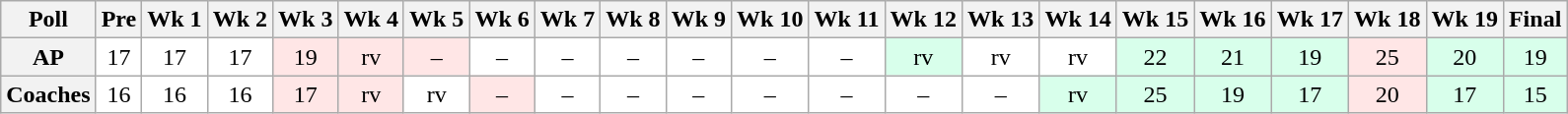<table class="wikitable" style="white-space:nowrap;">
<tr>
<th>Poll</th>
<th>Pre</th>
<th>Wk 1</th>
<th>Wk 2</th>
<th>Wk 3</th>
<th>Wk 4</th>
<th>Wk 5</th>
<th>Wk 6</th>
<th>Wk 7</th>
<th>Wk 8</th>
<th>Wk 9</th>
<th>Wk 10</th>
<th>Wk 11</th>
<th>Wk 12</th>
<th>Wk 13</th>
<th>Wk 14</th>
<th>Wk 15</th>
<th>Wk 16</th>
<th>Wk 17</th>
<th>Wk 18</th>
<th>Wk 19</th>
<th>Final</th>
</tr>
<tr style="text-align:center;">
<th>AP</th>
<td style="background:#FFF;">17</td>
<td style="background:#FFF;">17</td>
<td style="background:#FFF;">17</td>
<td style="background:#FFE6E6;">19</td>
<td style="background:#FFE6E6;">rv</td>
<td style="background:#FFE6E6;">–</td>
<td style="background:#FFF;">–</td>
<td style="background:#FFF;">–</td>
<td style="background:#FFF;">–</td>
<td style="background:#FFF;">–</td>
<td style="background:#FFF;">–</td>
<td style="background:#FFF;">–</td>
<td style="background:#D8FFEB;">rv</td>
<td style="background:#FFF;">rv</td>
<td style="background:#FFF;">rv</td>
<td style="background:#D8FFEB;">22</td>
<td style="background:#D8FFEB;">21</td>
<td style="background:#D8FFEB;">19</td>
<td style="background:#FFE6E6;">25</td>
<td style="background:#D8FFEB;">20</td>
<td style="background:#D8FFEB;">19</td>
</tr>
<tr style="text-align:center;">
<th>Coaches</th>
<td style="background:#FFF;">16</td>
<td style="background:#FFF;">16</td>
<td style="background:#FFF;">16</td>
<td style="background:#FFE6E6;">17</td>
<td style="background:#FFE6E6;">rv</td>
<td style="background:#FFF;">rv</td>
<td style="background:#FFE6E6;">–</td>
<td style="background:#FFF;">–</td>
<td style="background:#FFF;">–</td>
<td style="background:#FFF;">–</td>
<td style="background:#FFF;">–</td>
<td style="background:#FFF;">–</td>
<td style="background:#FFF;">–</td>
<td style="background:#FFF;">–</td>
<td style="background:#D8FFEB;">rv</td>
<td style="background:#D8FFEB;">25</td>
<td style="background:#D8FFEB;">19</td>
<td style="background:#D8FFEB;">17</td>
<td style="background:#FFE6E6;">20</td>
<td style="background:#D8FFEB;">17</td>
<td style="background:#D8FFEB;">15</td>
</tr>
</table>
